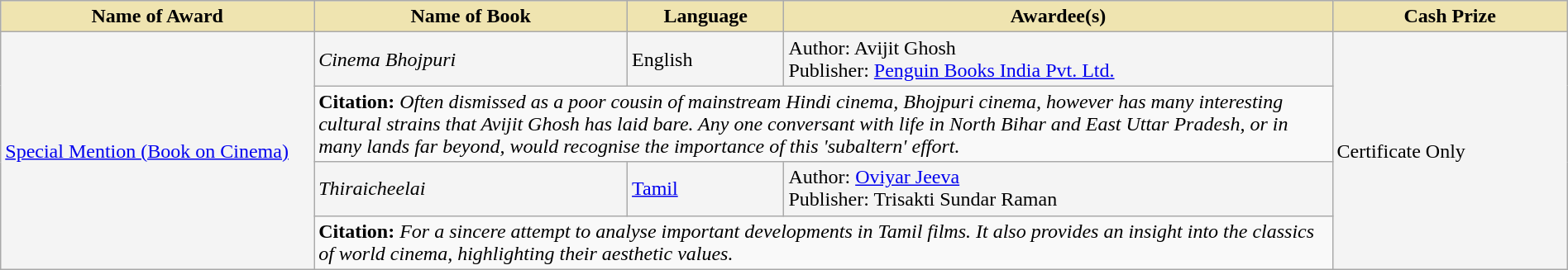<table class="wikitable" style="width:100%;">
<tr style="background-color:#F4F4F4">
<th style="background-color:#EFE4B0;width:20%;">Name of Award</th>
<th style="background-color:#EFE4B0;width:20%;">Name of Book</th>
<th style="background-color:#EFE4B0;width:10%;">Language</th>
<th style="background-color:#EFE4B0;width:35%;">Awardee(s)</th>
<th style="background-color:#EFE4B0;width:15%;">Cash Prize</th>
</tr>
<tr style="background-color:#F4F4F4">
<td rowspan="4"><a href='#'>Special Mention (Book on Cinema)</a></td>
<td><em>Cinema Bhojpuri</em></td>
<td>English</td>
<td>Author: Avijit Ghosh<br>Publisher: <a href='#'>Penguin Books India Pvt. Ltd.</a></td>
<td rowspan="4">Certificate Only</td>
</tr>
<tr style="background-color:#F9F9F9">
<td colspan="3"><strong>Citation:</strong> <em>Often dismissed as a poor cousin of mainstream Hindi cinema, Bhojpuri cinema, however has many interesting cultural strains that Avijit Ghosh has laid bare. Any one conversant with life in North Bihar and East Uttar Pradesh, or in many lands far beyond, would recognise the importance of this 'subaltern' effort.</em></td>
</tr>
<tr style="background-color:#F4F4F4">
<td><em>Thiraicheelai</em></td>
<td><a href='#'>Tamil</a></td>
<td>Author: <a href='#'>Oviyar Jeeva</a><br>Publisher: Trisakti Sundar Raman</td>
</tr>
<tr style="background-color:#F9F9F9">
<td colspan="3"><strong>Citation:</strong> <em>For a sincere attempt to analyse important developments in Tamil films. It also provides an insight into the classics of world cinema, highlighting their aesthetic values.</em></td>
</tr>
</table>
